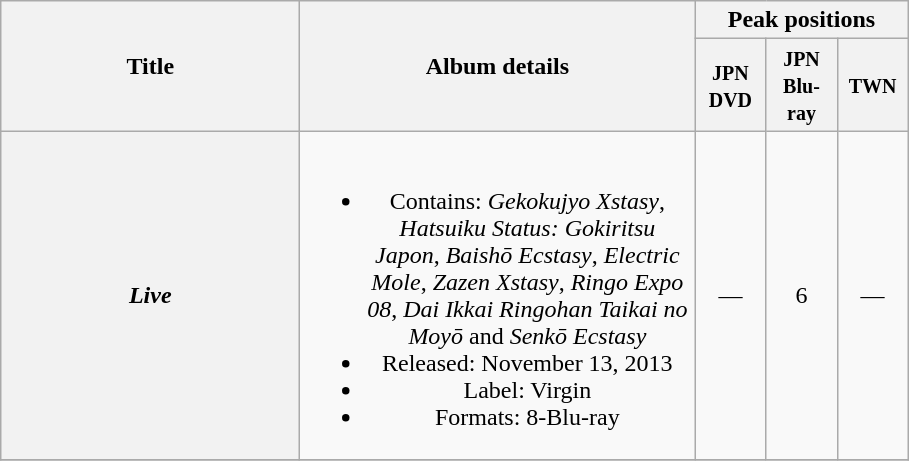<table class="wikitable plainrowheaders" style="text-align:center;" border="1">
<tr>
<th style="width:12em;" rowspan="2">Title</th>
<th style="width:16em;" rowspan="2">Album details</th>
<th colspan="3">Peak positions</th>
</tr>
<tr>
<th style="width:2.5em;"><small>JPN DVD</small><br></th>
<th style="width:2.5em;"><small>JPN Blu-ray</small><br></th>
<th style="width:2.5em;"><small>TWN</small><br></th>
</tr>
<tr>
<th scope="row"><em>Live</em></th>
<td><br><ul><li>Contains: <em>Gekokujyo Xstasy</em>, <em>Hatsuiku Status: Gokiritsu Japon</em>, <em>Baishō Ecstasy</em>, <em>Electric Mole</em>, <em>Zazen Xstasy</em>, <em>Ringo Expo 08</em>, <em>Dai Ikkai Ringohan Taikai no Moyō</em> and <em>Senkō Ecstasy</em></li><li>Released: November 13, 2013</li><li>Label: Virgin</li><li>Formats: 8-Blu-ray</li></ul></td>
<td>—</td>
<td>6</td>
<td>—</td>
</tr>
<tr>
</tr>
</table>
